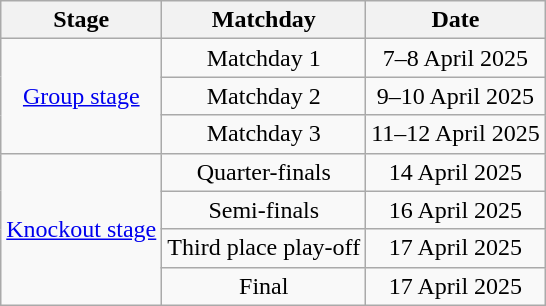<table class="wikitable" style="text-align:center">
<tr>
<th>Stage</th>
<th>Matchday</th>
<th>Date</th>
</tr>
<tr>
<td rowspan="3"><a href='#'>Group stage</a></td>
<td>Matchday 1</td>
<td>7–8 April 2025</td>
</tr>
<tr>
<td>Matchday 2</td>
<td>9–10 April 2025</td>
</tr>
<tr>
<td>Matchday 3</td>
<td>11–12 April 2025</td>
</tr>
<tr>
<td rowspan="4"><a href='#'>Knockout stage</a></td>
<td>Quarter-finals</td>
<td>14 April 2025</td>
</tr>
<tr>
<td>Semi-finals</td>
<td>16 April 2025</td>
</tr>
<tr>
<td>Third place play-off</td>
<td>17 April 2025</td>
</tr>
<tr>
<td>Final</td>
<td>17 April 2025</td>
</tr>
</table>
